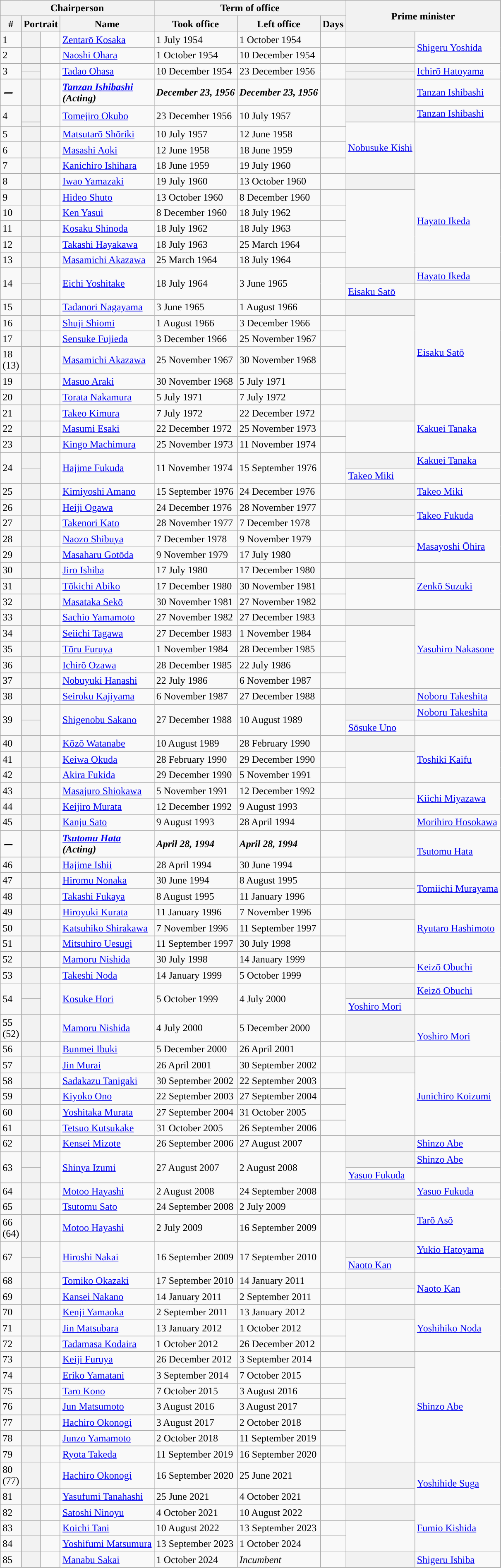<table class="wikitable sortable">
<tr>
<th colspan="4">Chairperson</th>
<th colspan="3">Term of office</th>
<th colspan="2" rowspan="2">Prime minister</th>
</tr>
<tr>
<th>#</th>
<th colspan="2">Portrait</th>
<th>Name</th>
<th>Took office</th>
<th>Left office</th>
<th>Days</th>
</tr>
<tr>
<td>1</td>
<th style="background-color: "></th>
<td></td>
<td><a href='#'>Zentarō Kosaka</a></td>
<td>1 July 1954</td>
<td>1 October 1954</td>
<td></td>
<th style="background-color: "></th>
<td rowspan="2"><a href='#'>Shigeru Yoshida</a></td>
</tr>
<tr>
<td>2</td>
<th style="background-color: "></th>
<td></td>
<td><a href='#'>Naoshi Ohara</a></td>
<td>1 October 1954</td>
<td>10 December 1954</td>
<td></td>
</tr>
<tr>
<td rowspan="2">3</td>
<th style="background-color: "></th>
<td rowspan="2"></td>
<td rowspan="2"><a href='#'>Tadao Ohasa</a></td>
<td rowspan="2">10 December 1954</td>
<td rowspan="2">23 December 1956</td>
<td rowspan="2"></td>
<th style="background-color: "></th>
<td rowspan="2"><a href='#'>Ichirō Hatoyama</a></td>
</tr>
<tr>
<th style="background-color: "></th>
<th style="background-color: "></th>
</tr>
<tr>
<td><strong><em>ー</em></strong></td>
<th style="background-color: "></th>
<td></td>
<td><strong><em><a href='#'>Tanzan Ishibashi</a></em></strong><br> <strong><em>(Acting)</em></strong></td>
<td><strong><em>December 23, 1956</em></strong></td>
<td><strong><em>December 23, 1956</em></strong></td>
<td><strong><em></em></strong></td>
<th style="background-color: "></th>
<td><a href='#'>Tanzan Ishibashi</a></td>
</tr>
<tr>
<td rowspan="2">4</td>
<th style="background-color: "></th>
<td rowspan="2"></td>
<td rowspan="2"><a href='#'>Tomejiro Okubo</a></td>
<td rowspan="2">23 December 1956</td>
<td rowspan="2">10 July 1957</td>
<td rowspan="2"></td>
<th style="background-color: "></th>
<td><a href='#'>Tanzan Ishibashi</a></td>
</tr>
<tr>
<th style="background-color: "></th>
<td rowspan="4"><a href='#'>Nobusuke Kishi</a></td>
</tr>
<tr>
<td>5</td>
<th style="background-color: "></th>
<td></td>
<td><a href='#'>Matsutarō Shōriki</a></td>
<td>10 July 1957</td>
<td>12 June 1958</td>
<td></td>
</tr>
<tr>
<td>6</td>
<th style="background-color: "></th>
<td></td>
<td><a href='#'>Masashi Aoki</a></td>
<td>12 June 1958</td>
<td>18 June 1959</td>
<td></td>
</tr>
<tr>
<td>7</td>
<th style="background-color: "></th>
<td></td>
<td><a href='#'>Kanichiro Ishihara</a></td>
<td>18 June 1959</td>
<td>19 July 1960</td>
<td></td>
</tr>
<tr>
<td>8</td>
<th style="background-color:"></th>
<td></td>
<td><a href='#'>Iwao Yamazaki</a></td>
<td>19 July 1960</td>
<td>13 October 1960</td>
<td></td>
<th style="background-color: "></th>
<td rowspan="6"><a href='#'>Hayato Ikeda</a></td>
</tr>
<tr>
<td>9</td>
<th style="background-color:"></th>
<td></td>
<td><a href='#'>Hideo Shuto</a></td>
<td>13 October 1960</td>
<td>8 December 1960</td>
<td></td>
</tr>
<tr>
<td>10</td>
<th style="background-color:"></th>
<td></td>
<td><a href='#'>Ken Yasui</a></td>
<td>8 December 1960</td>
<td>18 July 1962</td>
<td></td>
</tr>
<tr>
<td>11</td>
<th style="background-color:"></th>
<td></td>
<td><a href='#'>Kosaku Shinoda</a></td>
<td>18 July 1962</td>
<td>18 July 1963</td>
<td></td>
</tr>
<tr>
<td>12</td>
<th style="background-color:"></th>
<td></td>
<td><a href='#'>Takashi Hayakawa</a></td>
<td>18 July 1963</td>
<td>25 March 1964</td>
<td></td>
</tr>
<tr>
<td>13</td>
<th style="background-color:"></th>
<td></td>
<td><a href='#'>Masamichi Akazawa</a></td>
<td>25 March 1964</td>
<td>18 July 1964</td>
<td></td>
</tr>
<tr>
<td rowspan="2">14</td>
<th style="background-color: "></th>
<td rowspan="2"></td>
<td rowspan="2"><a href='#'>Eichi Yoshitake</a></td>
<td rowspan="2">18 July 1964</td>
<td rowspan="2">3 June 1965</td>
<td rowspan="2"></td>
<th style="background-color: "></th>
<td><a href='#'>Hayato Ikeda</a></td>
</tr>
<tr>
<th style="background-color: "></th>
<td><a href='#'>Eisaku Satō</a></td>
</tr>
<tr>
<td>15</td>
<th style="background-color:"></th>
<td></td>
<td><a href='#'>Tadanori Nagayama</a></td>
<td>3 June 1965</td>
<td>1 August 1966</td>
<td></td>
<th style="background-color: "></th>
<td rowspan="6"><a href='#'>Eisaku Satō</a></td>
</tr>
<tr>
<td>16</td>
<th style="background-color:"></th>
<td></td>
<td><a href='#'>Shuji Shiomi</a></td>
<td>1 August 1966</td>
<td>3 December 1966</td>
<td></td>
</tr>
<tr>
<td>17</td>
<th style="background-color:"></th>
<td></td>
<td><a href='#'>Sensuke Fujieda</a></td>
<td>3 December 1966</td>
<td>25 November 1967</td>
<td></td>
</tr>
<tr>
<td>18<br>(13)</td>
<th style="background-color:"></th>
<td></td>
<td><a href='#'>Masamichi Akazawa</a></td>
<td>25 November 1967</td>
<td>30 November 1968</td>
<td></td>
</tr>
<tr>
<td>19</td>
<th style="background-color:"></th>
<td></td>
<td><a href='#'>Masuo Araki</a></td>
<td>30 November 1968</td>
<td>5 July 1971</td>
<td></td>
</tr>
<tr>
<td>20</td>
<th style="background-color:"></th>
<td></td>
<td><a href='#'>Torata Nakamura</a></td>
<td>5 July 1971</td>
<td>7 July 1972</td>
<td></td>
</tr>
<tr>
<td>21</td>
<th style="background-color:"></th>
<td></td>
<td><a href='#'>Takeo Kimura</a></td>
<td>7 July 1972</td>
<td>22 December 1972</td>
<td></td>
<th style="background-color:"></th>
<td rowspan="3"><a href='#'>Kakuei Tanaka</a></td>
</tr>
<tr>
<td>22</td>
<th style="background-color:"></th>
<td></td>
<td><a href='#'>Masumi Esaki</a></td>
<td>22 December 1972</td>
<td>25 November 1973</td>
<td></td>
</tr>
<tr>
<td>23</td>
<th style="background-color:"></th>
<td></td>
<td><a href='#'>Kingo Machimura</a></td>
<td>25 November 1973</td>
<td>11 November 1974</td>
<td></td>
</tr>
<tr>
<td rowspan="2">24</td>
<th style="background-color: "></th>
<td rowspan="2"></td>
<td rowspan="2"><a href='#'>Hajime Fukuda</a></td>
<td rowspan="2">11 November 1974</td>
<td rowspan="2">15 September 1976</td>
<td rowspan="2"></td>
<th style="background-color: "></th>
<td><a href='#'>Kakuei Tanaka</a></td>
</tr>
<tr>
<th style="background-color: "></th>
<td><a href='#'>Takeo Miki</a></td>
</tr>
<tr>
<td>25</td>
<th style="background-color:"></th>
<td></td>
<td><a href='#'>Kimiyoshi Amano</a></td>
<td>15 September 1976</td>
<td>24 December 1976</td>
<td></td>
<th style="background-color: "></th>
<td><a href='#'>Takeo Miki</a></td>
</tr>
<tr>
<td>26</td>
<th style="background-color:"></th>
<td></td>
<td><a href='#'>Heiji Ogawa</a></td>
<td>24 December 1976</td>
<td>28 November 1977</td>
<td></td>
<th style="background-color: "></th>
<td rowspan="2"><a href='#'>Takeo Fukuda</a></td>
</tr>
<tr>
<td>27</td>
<th style="background-color:"></th>
<td></td>
<td><a href='#'>Takenori Kato</a></td>
<td>28 November 1977</td>
<td>7 December 1978</td>
<td></td>
</tr>
<tr>
<td>28</td>
<th style="background-color:"></th>
<td></td>
<td><a href='#'>Naozo Shibuya</a></td>
<td>7 December 1978</td>
<td>9 November 1979</td>
<td></td>
<th style="background-color: "></th>
<td rowspan="2"><a href='#'>Masayoshi Ōhira</a></td>
</tr>
<tr>
<td>29</td>
<th style="background-color:"></th>
<td></td>
<td><a href='#'>Masaharu Gotōda</a></td>
<td>9 November 1979</td>
<td>17 July 1980</td>
<td></td>
</tr>
<tr>
<td>30</td>
<th style="background-color:"></th>
<td></td>
<td><a href='#'>Jiro Ishiba</a></td>
<td>17 July 1980</td>
<td>17 December 1980</td>
<td></td>
<th style="background-color: "></th>
<td rowspan="3"><a href='#'>Zenkō Suzuki</a></td>
</tr>
<tr>
<td>31</td>
<th style="background-color:"></th>
<td></td>
<td><a href='#'>Tōkichi Abiko</a></td>
<td>17 December 1980</td>
<td>30 November 1981</td>
<td></td>
</tr>
<tr>
<td>32</td>
<th style="background-color:"></th>
<td></td>
<td><a href='#'>Masataka Sekō</a></td>
<td>30 November 1981</td>
<td>27 November 1982</td>
<td></td>
</tr>
<tr>
<td>33</td>
<th style="background-color:"></th>
<td></td>
<td><a href='#'>Sachio Yamamoto</a></td>
<td>27 November 1982</td>
<td>27 December 1983</td>
<td></td>
<th style="background-color:"></th>
<td rowspan="5"><a href='#'>Yasuhiro Nakasone</a></td>
</tr>
<tr>
<td>34</td>
<th style="background-color:"></th>
<td></td>
<td><a href='#'>Seiichi Tagawa</a></td>
<td>27 December 1983</td>
<td>1 November 1984</td>
<td></td>
</tr>
<tr>
<td>35</td>
<th style="background-color:"></th>
<td></td>
<td><a href='#'>Tōru Furuya</a></td>
<td>1 November 1984</td>
<td>28 December 1985</td>
<td></td>
</tr>
<tr>
<td>36</td>
<th style="background-color:"></th>
<td></td>
<td><a href='#'>Ichirō Ozawa</a></td>
<td>28 December 1985</td>
<td>22 July 1986</td>
<td></td>
</tr>
<tr>
<td>37</td>
<th style="background-color:"></th>
<td></td>
<td><a href='#'>Nobuyuki Hanashi</a></td>
<td>22 July 1986</td>
<td>6 November 1987</td>
<td></td>
</tr>
<tr>
<td>38</td>
<th style="background-color:"></th>
<td></td>
<td><a href='#'>Seiroku Kajiyama</a></td>
<td>6 November 1987</td>
<td>27 December 1988</td>
<td></td>
<th style="background-color: "></th>
<td><a href='#'>Noboru Takeshita</a></td>
</tr>
<tr>
<td rowspan="2">39</td>
<th style="background-color: "></th>
<td rowspan="2"></td>
<td rowspan="2"><a href='#'>Shigenobu Sakano</a></td>
<td rowspan="2">27 December 1988</td>
<td rowspan="2">10 August 1989</td>
<td rowspan="2"></td>
<th style="background-color: "></th>
<td><a href='#'>Noboru Takeshita</a></td>
</tr>
<tr>
<th style="background-color: "></th>
<td><a href='#'>Sōsuke Uno</a></td>
</tr>
<tr>
<td>40</td>
<th style="background-color:"></th>
<td></td>
<td><a href='#'>Kōzō Watanabe</a></td>
<td>10 August 1989</td>
<td>28 February 1990</td>
<td></td>
<th style="background-color:"></th>
<td rowspan="3"><a href='#'>Toshiki Kaifu</a></td>
</tr>
<tr>
<td>41</td>
<th style="background-color:"></th>
<td></td>
<td><a href='#'>Keiwa Okuda</a></td>
<td>28 February 1990</td>
<td>29 December 1990</td>
<td></td>
</tr>
<tr>
<td>42</td>
<th style="background-color:"></th>
<td></td>
<td><a href='#'>Akira Fukida</a></td>
<td>29 December 1990</td>
<td>5 November 1991</td>
<td></td>
</tr>
<tr>
<td>43</td>
<th style="background-color:"></th>
<td></td>
<td><a href='#'>Masajuro Shiokawa</a></td>
<td>5 November 1991</td>
<td>12 December 1992</td>
<td></td>
<th style="background-color:"></th>
<td rowspan="2"><a href='#'>Kiichi Miyazawa</a></td>
</tr>
<tr>
<td>44</td>
<th style="background-color:"></th>
<td></td>
<td><a href='#'>Keijiro Murata</a></td>
<td>12 December 1992</td>
<td>9 August 1993</td>
<td></td>
</tr>
<tr>
<td>45</td>
<th style="background-color:"></th>
<td></td>
<td><a href='#'>Kanju Sato</a></td>
<td>9 August 1993</td>
<td>28 April 1994</td>
<td></td>
<th style="background-color:"></th>
<td><a href='#'>Morihiro Hosokawa</a></td>
</tr>
<tr>
<td><strong><em>ー</em></strong></td>
<th style="background-color: "></th>
<td></td>
<td><strong><em><a href='#'>Tsutomu Hata</a></em></strong><br> <strong><em>(Acting)</em></strong></td>
<td><strong><em>April 28, 1994</em></strong></td>
<td><strong><em>April 28, 1994</em></strong></td>
<td><strong><em></em></strong></td>
<th style="background-color:"></th>
<td rowspan="2"><a href='#'>Tsutomu Hata</a></td>
</tr>
<tr>
<td>46</td>
<th style="background-color:"></th>
<td></td>
<td><a href='#'>Hajime Ishii</a></td>
<td>28 April 1994</td>
<td>30 June 1994</td>
<td></td>
</tr>
<tr>
<td>47</td>
<th style="background-color:"></th>
<td></td>
<td><a href='#'>Hiromu Nonaka</a></td>
<td>30 June 1994</td>
<td>8 August 1995</td>
<td></td>
<th style="background-color:"></th>
<td rowspan="2"><a href='#'>Tomiichi Murayama</a></td>
</tr>
<tr>
<td>48</td>
<th style="background-color:"></th>
<td></td>
<td><a href='#'>Takashi Fukaya</a></td>
<td>8 August 1995</td>
<td>11 January 1996</td>
<td></td>
</tr>
<tr>
<td>49</td>
<th style="background-color:"></th>
<td></td>
<td><a href='#'>Hiroyuki Kurata</a></td>
<td>11 January 1996</td>
<td>7 November 1996</td>
<td></td>
<th style="background-color:"></th>
<td rowspan="3"><a href='#'>Ryutaro Hashimoto</a></td>
</tr>
<tr>
<td>50</td>
<th style="background-color:"></th>
<td></td>
<td><a href='#'>Katsuhiko Shirakawa</a></td>
<td>7 November 1996</td>
<td>11 September 1997</td>
<td></td>
</tr>
<tr>
<td>51</td>
<th style="background-color:"></th>
<td></td>
<td><a href='#'>Mitsuhiro Uesugi</a></td>
<td>11 September 1997</td>
<td>30 July 1998</td>
<td></td>
</tr>
<tr>
<td>52</td>
<th style="background-color:"></th>
<td></td>
<td><a href='#'>Mamoru Nishida</a></td>
<td>30 July 1998</td>
<td>14 January 1999</td>
<td></td>
<th style="background-color:"></th>
<td rowspan="2"><a href='#'>Keizō Obuchi</a></td>
</tr>
<tr>
<td>53</td>
<th style="background-color:"></th>
<td></td>
<td><a href='#'>Takeshi Noda</a></td>
<td>14 January 1999</td>
<td>5 October 1999</td>
<td></td>
</tr>
<tr>
<td rowspan="2">54</td>
<th style="background-color: "></th>
<td rowspan="2"></td>
<td rowspan="2"><a href='#'>Kosuke Hori</a></td>
<td rowspan="2">5 October 1999</td>
<td rowspan="2">4 July 2000</td>
<td rowspan="2"></td>
<th style="background-color: "></th>
<td><a href='#'>Keizō Obuchi</a></td>
</tr>
<tr>
<th style="background-color: "></th>
<td><a href='#'>Yoshiro Mori</a></td>
</tr>
<tr>
<td>55<br>(52)</td>
<th style="background-color:"></th>
<td></td>
<td><a href='#'>Mamoru Nishida</a></td>
<td>4 July 2000</td>
<td>5 December 2000</td>
<td></td>
<th style="background-color:"></th>
<td rowspan="2"><a href='#'>Yoshiro Mori</a></td>
</tr>
<tr>
<td>56</td>
<th style="background-color:"></th>
<td></td>
<td><a href='#'>Bunmei Ibuki</a></td>
<td>5 December 2000</td>
<td>26 April 2001</td>
<td></td>
</tr>
<tr>
<td>57</td>
<th style="background-color:"></th>
<td></td>
<td><a href='#'>Jin Murai</a></td>
<td>26 April 2001</td>
<td>30 September 2002</td>
<td></td>
<th style="background-color:"></th>
<td rowspan="5"><a href='#'>Junichiro Koizumi</a></td>
</tr>
<tr>
<td>58</td>
<th style="background-color:"></th>
<td></td>
<td><a href='#'>Sadakazu Tanigaki</a></td>
<td>30 September 2002</td>
<td>22 September 2003</td>
<td></td>
</tr>
<tr>
<td>59</td>
<th style="background-color:"></th>
<td></td>
<td><a href='#'>Kiyoko Ono</a></td>
<td>22 September 2003</td>
<td>27 September 2004</td>
<td></td>
</tr>
<tr>
<td>60</td>
<th style="background-color:"></th>
<td></td>
<td><a href='#'>Yoshitaka Murata</a></td>
<td>27 September 2004</td>
<td>31 October 2005</td>
<td></td>
</tr>
<tr>
<td>61</td>
<th style="background-color:"></th>
<td></td>
<td><a href='#'>Tetsuo Kutsukake</a></td>
<td>31 October 2005</td>
<td>26 September 2006</td>
<td></td>
</tr>
<tr>
<td>62</td>
<th style="background-color:"></th>
<td></td>
<td><a href='#'>Kensei Mizote</a></td>
<td>26 September 2006</td>
<td>27 August 2007</td>
<td></td>
<th style="background-color:"></th>
<td><a href='#'>Shinzo Abe</a></td>
</tr>
<tr>
<td rowspan="2">63</td>
<th style="background-color:"></th>
<td rowspan="2"></td>
<td rowspan="2"><a href='#'>Shinya Izumi</a></td>
<td rowspan="2">27 August 2007</td>
<td rowspan="2">2 August 2008</td>
<td rowspan="2"></td>
<th style="background-color:"></th>
<td><a href='#'>Shinzo Abe</a></td>
</tr>
<tr>
<th style="background-color: "></th>
<td><a href='#'>Yasuo Fukuda</a></td>
</tr>
<tr>
<td>64</td>
<th style="background-color:"></th>
<td></td>
<td><a href='#'>Motoo Hayashi</a></td>
<td>2 August 2008</td>
<td>24 September 2008</td>
<td></td>
<th style="background-color:"></th>
<td><a href='#'>Yasuo Fukuda</a></td>
</tr>
<tr>
<td>65</td>
<th style="background-color:"></th>
<td></td>
<td><a href='#'>Tsutomu Sato</a></td>
<td>24 September 2008</td>
<td>2 July 2009</td>
<td></td>
<th style="background-color:"></th>
<td rowspan="2"><a href='#'>Tarō Asō</a></td>
</tr>
<tr>
<td>66<br>(64)</td>
<th style="background-color:"></th>
<td></td>
<td><a href='#'>Motoo Hayashi</a></td>
<td>2 July 2009</td>
<td>16 September 2009</td>
<td></td>
</tr>
<tr>
<td rowspan="2">67</td>
<th style="background-color:"></th>
<td rowspan="2"></td>
<td rowspan="2"><a href='#'>Hiroshi Nakai</a></td>
<td rowspan="2">16 September 2009</td>
<td rowspan="2">17 September 2010</td>
<td rowspan="2"></td>
<th style="background-color:"></th>
<td><a href='#'>Yukio Hatoyama</a></td>
</tr>
<tr>
<th style="background-color: "></th>
<td><a href='#'>Naoto Kan</a></td>
</tr>
<tr>
<td>68</td>
<th style="background-color:"></th>
<td></td>
<td><a href='#'>Tomiko Okazaki</a></td>
<td>17 September 2010</td>
<td>14 January 2011</td>
<td></td>
<th style="background-color:"></th>
<td rowspan="2"><a href='#'>Naoto Kan</a></td>
</tr>
<tr>
<td>69</td>
<th style="background-color:"></th>
<td></td>
<td><a href='#'>Kansei Nakano</a></td>
<td>14 January 2011</td>
<td>2 September 2011</td>
<td></td>
</tr>
<tr>
<td>70</td>
<th style="background-color:"></th>
<td></td>
<td><a href='#'>Kenji Yamaoka</a></td>
<td>2 September 2011</td>
<td>13 January 2012</td>
<td></td>
<th style="background-color:"></th>
<td rowspan="3"><a href='#'>Yoshihiko Noda</a></td>
</tr>
<tr>
<td>71</td>
<th style="background-color:"></th>
<td></td>
<td><a href='#'>Jin Matsubara</a></td>
<td>13 January 2012</td>
<td>1 October 2012</td>
<td></td>
</tr>
<tr>
<td>72</td>
<th style="background-color:"></th>
<td></td>
<td><a href='#'>Tadamasa Kodaira</a></td>
<td>1 October 2012</td>
<td>26 December 2012</td>
<td></td>
</tr>
<tr>
<td>73</td>
<th style="background-color:"></th>
<td></td>
<td><a href='#'>Keiji Furuya</a></td>
<td>26 December 2012</td>
<td>3 September 2014</td>
<td></td>
<th style="background-color:"></th>
<td rowspan="7"><a href='#'>Shinzo Abe</a></td>
</tr>
<tr>
<td>74</td>
<th style="background-color:"></th>
<td></td>
<td><a href='#'>Eriko Yamatani</a></td>
<td>3 September 2014</td>
<td>7 October 2015</td>
<td></td>
</tr>
<tr>
<td>75</td>
<th style="background-color:"></th>
<td></td>
<td><a href='#'>Taro Kono</a></td>
<td>7 October 2015</td>
<td>3 August 2016</td>
<td></td>
</tr>
<tr>
<td>76</td>
<th style="background-color:"></th>
<td></td>
<td><a href='#'>Jun Matsumoto</a></td>
<td>3 August 2016</td>
<td>3 August 2017</td>
<td></td>
</tr>
<tr>
<td>77</td>
<th style="background-color:"></th>
<td></td>
<td><a href='#'>Hachiro Okonogi</a></td>
<td>3 August 2017</td>
<td>2 October 2018</td>
<td></td>
</tr>
<tr>
<td>78</td>
<th style="background-color:"></th>
<td></td>
<td><a href='#'>Junzo Yamamoto</a></td>
<td>2 October 2018</td>
<td>11 September 2019</td>
<td></td>
</tr>
<tr>
<td>79</td>
<th style="background-color:"></th>
<td></td>
<td><a href='#'>Ryota Takeda</a></td>
<td>11 September 2019</td>
<td>16 September 2020</td>
<td></td>
</tr>
<tr>
<td>80<br>(77)</td>
<th style="background-color:"></th>
<td></td>
<td><a href='#'>Hachiro Okonogi</a></td>
<td>16 September 2020</td>
<td>25 June 2021</td>
<td></td>
<th style="background-color:"></th>
<td rowspan="2"><a href='#'>Yoshihide Suga</a></td>
</tr>
<tr>
<td>81</td>
<th style="background-color:"></th>
<td></td>
<td><a href='#'>Yasufumi Tanahashi</a></td>
<td>25 June 2021</td>
<td>4 October 2021</td>
<td></td>
</tr>
<tr>
<td>82</td>
<th style="background-color:"></th>
<td></td>
<td><a href='#'>Satoshi Ninoyu</a></td>
<td>4 October 2021</td>
<td>10 August 2022</td>
<td></td>
<th style="background-color:"></th>
<td rowspan="3"><a href='#'>Fumio Kishida</a></td>
</tr>
<tr>
<td>83</td>
<th style="background-color:"></th>
<td></td>
<td><a href='#'>Koichi Tani</a></td>
<td>10 August 2022</td>
<td>13 September 2023</td>
<td></td>
</tr>
<tr>
<td>84</td>
<th style="background-color:"></th>
<td></td>
<td><a href='#'>Yoshifumi Matsumura</a></td>
<td>13 September 2023</td>
<td>1 October 2024</td>
<td></td>
</tr>
<tr>
<td>85</td>
<th style="background-color:"></th>
<td></td>
<td><a href='#'>Manabu Sakai</a></td>
<td>1 October 2024</td>
<td><em>Incumbent</em></td>
<td></td>
<th style="background-color:"></th>
<td><a href='#'>Shigeru Ishiba</a></td>
</tr>
</table>
